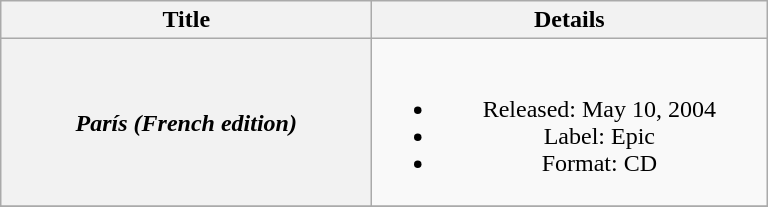<table class="wikitable plainrowheaders" style="text-align:center;" border="1">
<tr>
<th scope="col" style="width:15em;">Title</th>
<th scope="col" style="width:16em;">Details</th>
</tr>
<tr>
<th scope="row"><em>París (French edition)</em></th>
<td><br><ul><li>Released: May 10, 2004</li><li>Label: Epic</li><li>Format: CD</li></ul></td>
</tr>
<tr>
</tr>
</table>
